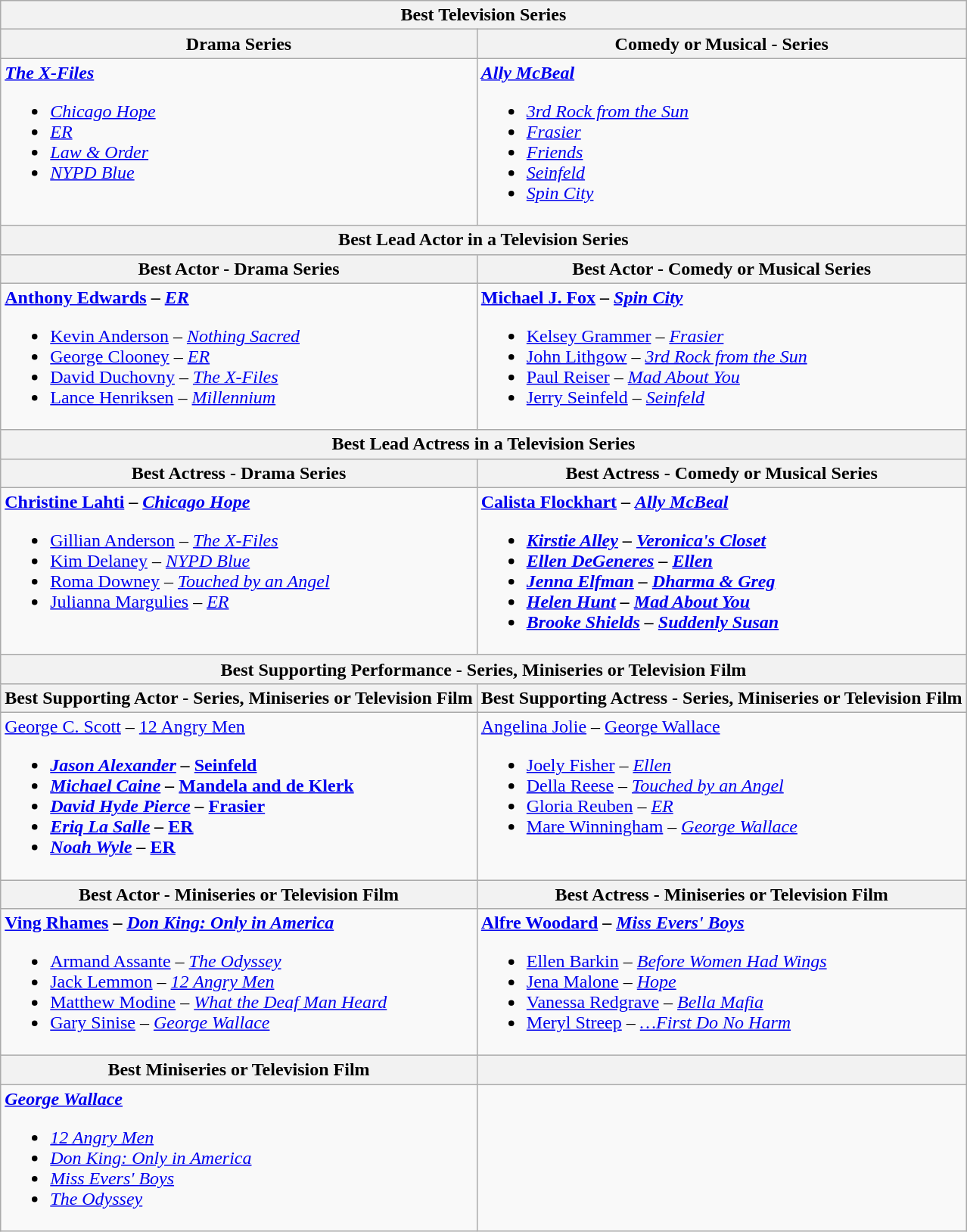<table class="wikitable" style="width=100%">
<tr>
<th colspan="2">Best Television Series</th>
</tr>
<tr>
<th style="width=50%">Drama Series</th>
<th style="width=50%">Comedy or Musical - Series</th>
</tr>
<tr>
<td valign="top"><strong><em><a href='#'>The X-Files</a></em></strong><br><ul><li><em><a href='#'>Chicago Hope</a></em></li><li><em><a href='#'>ER</a></em></li><li><em><a href='#'>Law & Order</a></em></li><li><em><a href='#'>NYPD Blue</a></em></li></ul></td>
<td valign="top"><strong><em><a href='#'>Ally McBeal</a></em></strong><br><ul><li><em><a href='#'>3rd Rock from the Sun</a></em></li><li><em><a href='#'>Frasier</a></em></li><li><em><a href='#'>Friends</a></em></li><li><em><a href='#'>Seinfeld</a></em></li><li><em><a href='#'>Spin City</a></em></li></ul></td>
</tr>
<tr>
<th colspan="2">Best Lead Actor in a Television Series</th>
</tr>
<tr>
<th>Best Actor - Drama Series</th>
<th>Best Actor - Comedy or Musical Series</th>
</tr>
<tr>
<td valign="top"><strong><a href='#'>Anthony Edwards</a> – <em><a href='#'>ER</a></em>   </strong><br><ul><li><a href='#'>Kevin Anderson</a> – <em><a href='#'>Nothing Sacred</a></em></li><li><a href='#'>George Clooney</a> – <em><a href='#'>ER</a></em></li><li><a href='#'>David Duchovny</a> – <em><a href='#'>The X-Files</a></em></li><li><a href='#'>Lance Henriksen</a> – <em><a href='#'>Millennium</a></em></li></ul></td>
<td valign="top"><strong><a href='#'>Michael J. Fox</a> – <em><a href='#'>Spin City</a></em> </strong><br><ul><li><a href='#'>Kelsey Grammer</a> – <em><a href='#'>Frasier</a></em></li><li><a href='#'>John Lithgow</a> – <em><a href='#'>3rd Rock from the Sun</a></em></li><li><a href='#'>Paul Reiser</a> – <em><a href='#'>Mad About You</a></em></li><li><a href='#'>Jerry Seinfeld</a> – <em><a href='#'>Seinfeld</a></em></li></ul></td>
</tr>
<tr>
<th colspan="2">Best Lead Actress in a Television Series</th>
</tr>
<tr>
<th>Best Actress - Drama Series</th>
<th>Best Actress - Comedy or Musical Series</th>
</tr>
<tr>
<td valign="top"><strong><a href='#'>Christine Lahti</a> – <em><a href='#'>Chicago Hope</a></em>  </strong><br><ul><li><a href='#'>Gillian Anderson</a> – <em><a href='#'>The X-Files</a></em></li><li><a href='#'>Kim Delaney</a> – <em><a href='#'>NYPD Blue</a></em></li><li><a href='#'>Roma Downey</a> – <em><a href='#'>Touched by an Angel</a></em></li><li><a href='#'>Julianna Margulies</a> – <em><a href='#'>ER</a></em></li></ul></td>
<td valign="top"><strong><a href='#'>Calista Flockhart</a> – <em><a href='#'>Ally McBeal</a><strong><em><br><ul><li><a href='#'>Kirstie Alley</a> – </em><a href='#'>Veronica's Closet</a><em></li><li><a href='#'>Ellen DeGeneres</a> – </em><a href='#'>Ellen</a><em></li><li><a href='#'>Jenna Elfman</a> – </em><a href='#'>Dharma & Greg</a><em></li><li><a href='#'>Helen Hunt</a> – </em><a href='#'>Mad About You</a><em></li><li><a href='#'>Brooke Shields</a> – </em><a href='#'>Suddenly Susan</a><em></li></ul></td>
</tr>
<tr>
<th colspan="2">Best Supporting Performance - Series, Miniseries or Television Film</th>
</tr>
<tr>
<th>Best Supporting Actor - Series, Miniseries or Television Film</th>
<th>Best Supporting Actress - Series, Miniseries or Television Film</th>
</tr>
<tr>
<td valign="top"></strong> <a href='#'>George C. Scott</a> – </em><a href='#'>12 Angry Men</a><em> <strong><br><ul><li><a href='#'>Jason Alexander</a> – </em><a href='#'>Seinfeld</a><em></li><li><a href='#'>Michael Caine</a> – </em><a href='#'>Mandela and de Klerk</a><em></li><li><a href='#'>David Hyde Pierce</a> – </em><a href='#'>Frasier</a><em></li><li><a href='#'>Eriq La Salle</a> – </em><a href='#'>ER</a><em></li><li><a href='#'>Noah Wyle</a> – </em><a href='#'>ER</a><em></li></ul></td>
<td valign="top"></strong><a href='#'>Angelina Jolie</a> – </em><a href='#'>George Wallace</a></em></strong><br><ul><li><a href='#'>Joely Fisher</a> – <em><a href='#'>Ellen</a></em></li><li><a href='#'>Della Reese</a> – <em><a href='#'>Touched by an Angel</a></em></li><li><a href='#'>Gloria Reuben</a> – <em><a href='#'>ER</a></em></li><li><a href='#'>Mare Winningham</a> – <em><a href='#'>George Wallace</a></em></li></ul></td>
</tr>
<tr>
<th>Best Actor - Miniseries or Television Film</th>
<th>Best Actress - Miniseries or Television Film</th>
</tr>
<tr>
<td valign="top"><strong><a href='#'>Ving Rhames</a> – <em><a href='#'>Don King: Only in America</a></em> </strong><br><ul><li><a href='#'>Armand Assante</a> – <em><a href='#'>The Odyssey</a></em></li><li><a href='#'>Jack Lemmon</a> – <em><a href='#'>12 Angry Men</a></em></li><li><a href='#'>Matthew Modine</a> – <em><a href='#'>What the Deaf Man Heard</a></em></li><li><a href='#'>Gary Sinise</a> – <em><a href='#'>George Wallace</a></em></li></ul></td>
<td valign="top"><strong><a href='#'>Alfre Woodard</a> – <em><a href='#'>Miss Evers' Boys</a></em>  </strong><br><ul><li><a href='#'>Ellen Barkin</a> – <em><a href='#'>Before Women Had Wings</a></em></li><li><a href='#'>Jena Malone</a> – <em><a href='#'>Hope</a></em></li><li><a href='#'>Vanessa Redgrave</a> – <em><a href='#'>Bella Mafia</a></em></li><li><a href='#'>Meryl Streep</a> – <em><a href='#'>…First Do No Harm</a></em></li></ul></td>
</tr>
<tr>
<th>Best Miniseries or Television Film</th>
<th></th>
</tr>
<tr>
<td valign="top"><strong><em><a href='#'>George Wallace</a></em></strong><br><ul><li><em><a href='#'>12 Angry Men</a></em></li><li><em><a href='#'>Don King: Only in America</a></em></li><li><em><a href='#'>Miss Evers' Boys</a></em></li><li><em><a href='#'>The Odyssey</a></em></li></ul></td>
<td valign="top"></td>
</tr>
</table>
